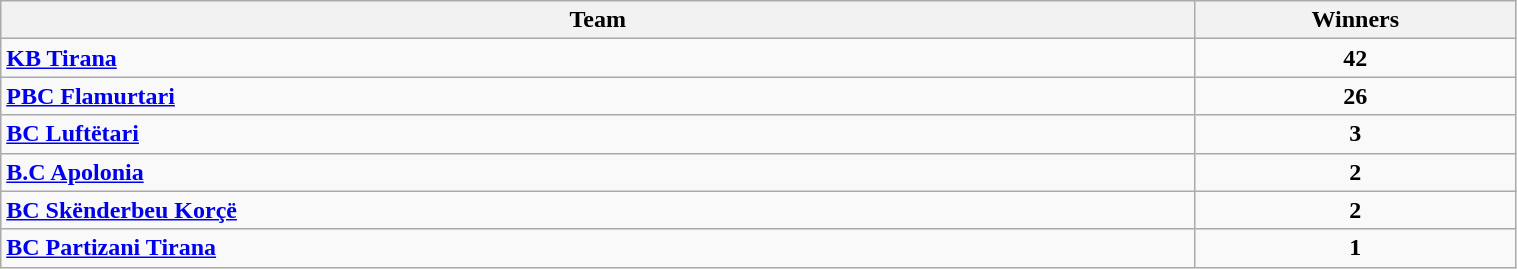<table class="wikitable" width=80%>
<tr>
<th width=20%>Team</th>
<th width=5%>Winners</th>
</tr>
<tr>
<td><strong><a href='#'>KB Tirana</a></strong></td>
<td align=center><strong>42</strong></td>
</tr>
<tr>
<td><strong><a href='#'>PBC Flamurtari </a></strong></td>
<td align=center><strong>26</strong></td>
</tr>
<tr>
<td><strong><a href='#'>BC Luftëtari</a></strong></td>
<td align=center><strong>3</strong></td>
</tr>
<tr>
<td><strong><a href='#'>B.C Apolonia</a></strong></td>
<td align=center><strong>2</strong></td>
</tr>
<tr>
<td><strong><a href='#'>BC Skënderbeu Korçë</a></strong></td>
<td align=center><strong>2</strong></td>
</tr>
<tr>
<td><strong><a href='#'>BC Partizani Tirana</a></strong></td>
<td align=center><strong>1</strong></td>
</tr>
</table>
